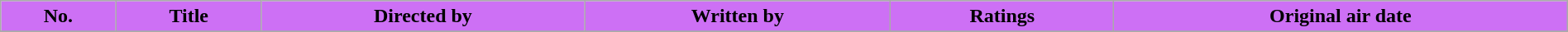<table class="wikitable plainrowheaders" style="width: 100%; margin-right: 0">
<tr style="color:black">
<th style="background: #CD70F5;">No.</th>
<th style="background: #CD70F5;">Title</th>
<th style="background: #CD70F5;">Directed by</th>
<th style="background: #CD70F5;">Written by</th>
<th style="background: #CD70F5;">Ratings</th>
<th style="background: #CD70F5;">Original air date</th>
</tr>
<tr>
</tr>
</table>
